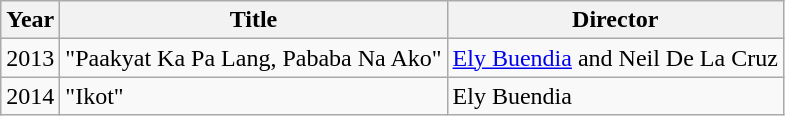<table class="wikitable plainrowheaders">
<tr>
<th>Year</th>
<th>Title</th>
<th>Director</th>
</tr>
<tr>
<td>2013</td>
<td>"Paakyat Ka Pa Lang, Pababa Na Ako"</td>
<td><a href='#'>Ely Buendia</a> and Neil De La Cruz</td>
</tr>
<tr>
<td>2014</td>
<td>"Ikot"</td>
<td>Ely Buendia</td>
</tr>
</table>
